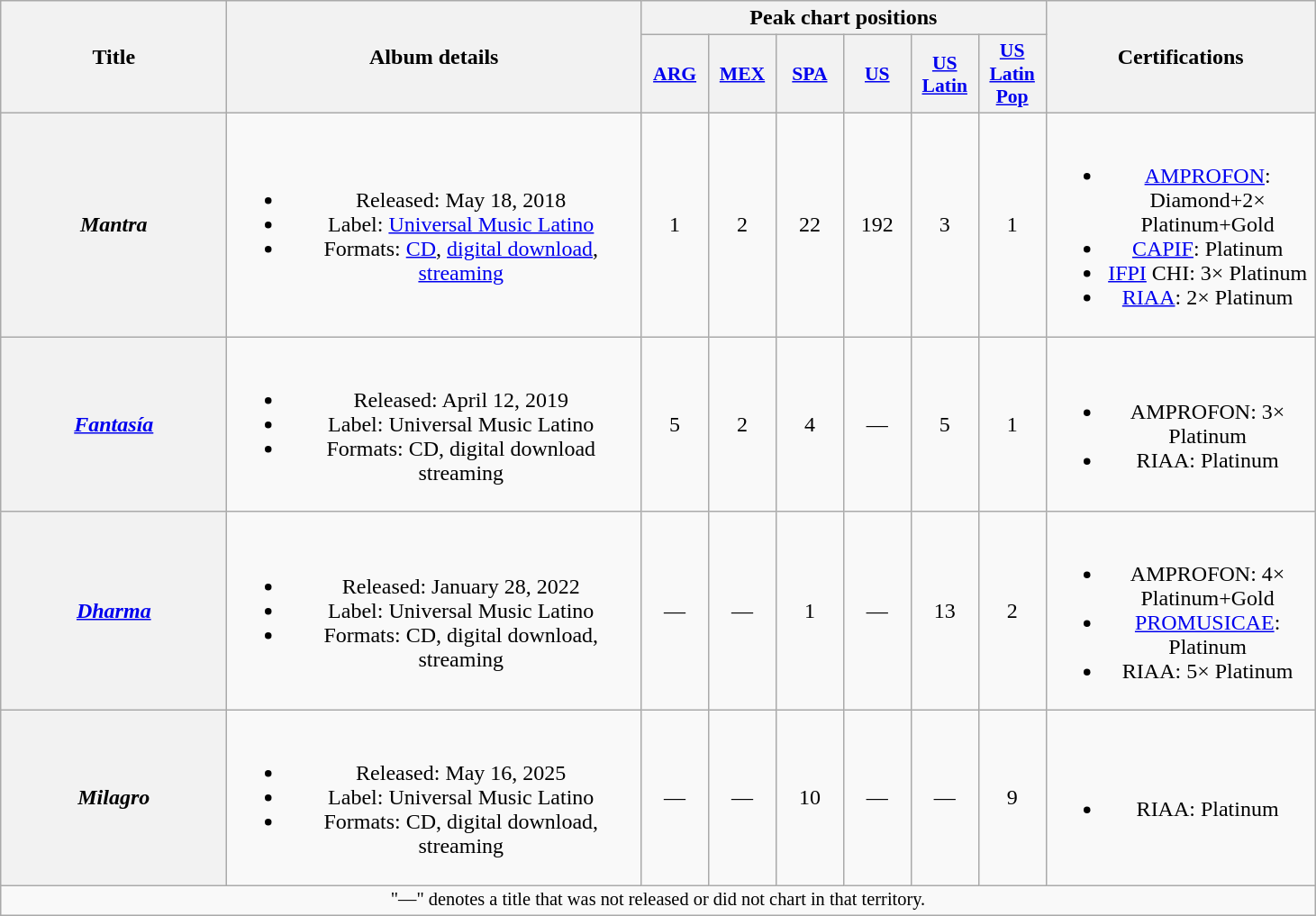<table class="wikitable plainrowheaders" style="text-align:center;">
<tr>
<th scope="col" rowspan="2" style="width:10em;">Title</th>
<th scope="col" rowspan="2" style="width:18.7em;">Album details</th>
<th scope="col" colspan="6">Peak chart positions</th>
<th scope="col" rowspan="2" style="width:12em;">Certifications</th>
</tr>
<tr>
<th scope="col" style="width:3em;font-size:90%;"><a href='#'>ARG</a><br></th>
<th scope="col" style="width:3em;font-size:90%;"><a href='#'>MEX</a><br></th>
<th scope="col" style="width:3em;font-size:90%;"><a href='#'>SPA</a><br></th>
<th scope="col" style="width:3em;font-size:90%;"><a href='#'>US</a><br></th>
<th scope="col" style="width:3em;font-size:90%;"><a href='#'>US<br>Latin</a><br></th>
<th scope="col" style="width:3em;font-size:90%;"><a href='#'>US<br>Latin<br>Pop</a><br></th>
</tr>
<tr>
<th scope="row"><em>Mantra</em></th>
<td><br><ul><li>Released: May 18, 2018</li><li>Label: <a href='#'>Universal Music Latino</a></li><li>Formats: <a href='#'>CD</a>, <a href='#'>digital download</a>, <a href='#'>streaming</a></li></ul></td>
<td>1</td>
<td>2</td>
<td>22</td>
<td>192</td>
<td>3</td>
<td>1</td>
<td><br><ul><li><a href='#'>AMPROFON</a>: Diamond+2× Platinum+Gold</li><li><a href='#'>CAPIF</a>: Platinum</li><li><a href='#'>IFPI</a> CHI: 3× Platinum</li><li><a href='#'>RIAA</a>: 2× Platinum </li></ul></td>
</tr>
<tr>
<th scope="row"><em><a href='#'>Fantasía</a></em></th>
<td><br><ul><li>Released: April 12, 2019</li><li>Label: Universal Music Latino</li><li>Formats: CD, digital download  streaming</li></ul></td>
<td>5</td>
<td>2</td>
<td>4</td>
<td>—</td>
<td>5</td>
<td>1</td>
<td><br><ul><li>AMPROFON: 3× Platinum</li><li>RIAA: Platinum </li></ul></td>
</tr>
<tr>
<th scope="row"><em><a href='#'>Dharma</a></em></th>
<td><br><ul><li>Released: January 28, 2022</li><li>Label: Universal Music Latino</li><li>Formats: CD, digital download, streaming</li></ul></td>
<td>—</td>
<td>—</td>
<td>1</td>
<td>—</td>
<td>13</td>
<td>2</td>
<td><br><ul><li>AMPROFON: 4× Platinum+Gold</li><li><a href='#'>PROMUSICAE</a>: Platinum</li><li>RIAA: 5× Platinum </li></ul></td>
</tr>
<tr>
<th scope="row"><em>Milagro</em></th>
<td><br><ul><li>Released: May 16, 2025</li><li>Label: Universal Music Latino</li><li>Formats: CD, digital download, streaming</li></ul></td>
<td>—</td>
<td>—</td>
<td>10</td>
<td>—</td>
<td>—</td>
<td>9</td>
<td><br><ul><li>RIAA: Platinum </li></ul></td>
</tr>
<tr>
<td colspan="14" style="font-size:85%">"—" denotes a title that was not released or did not chart in that territory.</td>
</tr>
</table>
